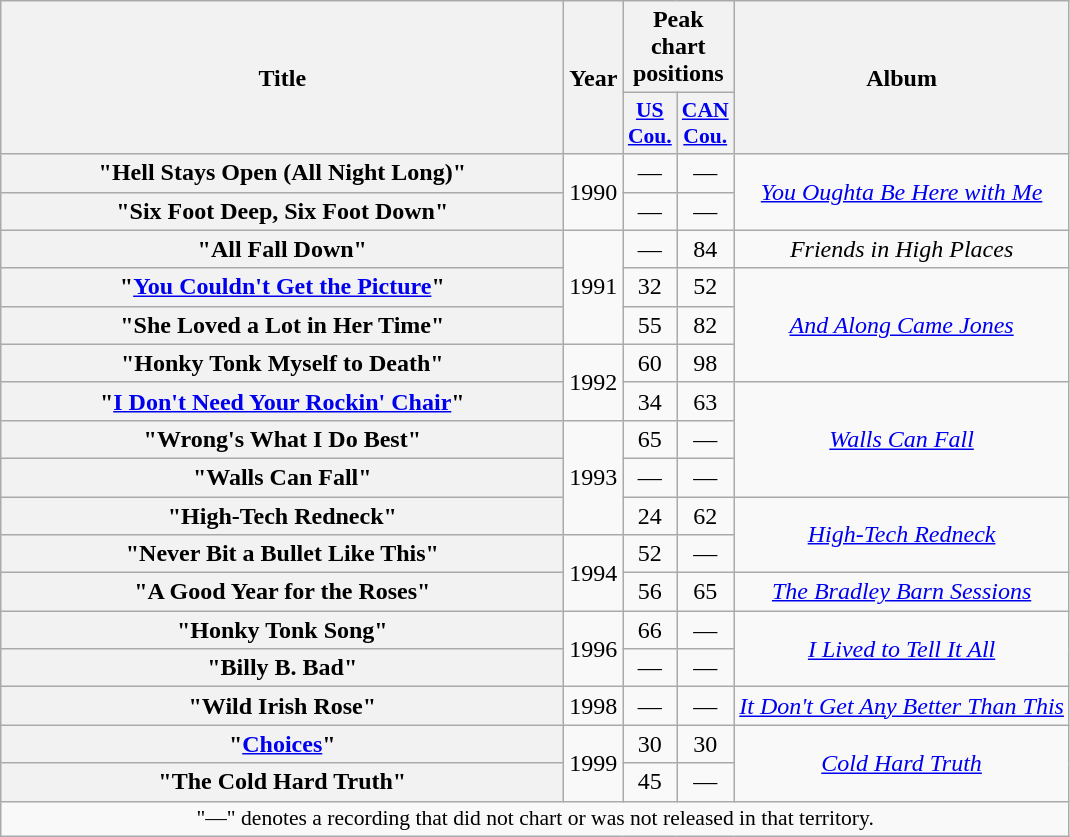<table class="wikitable plainrowheaders" style="text-align:center;" border="1">
<tr>
<th scope="col" rowspan="2" style="width:23em;">Title</th>
<th scope="col" rowspan="2">Year</th>
<th scope="col" colspan="2">Peak chart<br>positions</th>
<th scope="col" rowspan="2">Album</th>
</tr>
<tr>
<th scope="col" style="width:2em;font-size:90%;"><a href='#'>US<br>Cou.</a><br></th>
<th scope="col" style="width:2em;font-size:90%;"><a href='#'>CAN<br>Cou.</a><br></th>
</tr>
<tr>
<th scope="row">"Hell Stays Open (All Night Long)"</th>
<td rowspan="2">1990</td>
<td>—</td>
<td>—</td>
<td rowspan="2"><em><a href='#'>You Oughta Be Here with Me</a></em></td>
</tr>
<tr>
<th scope="row">"Six Foot Deep, Six Foot Down"</th>
<td>—</td>
<td>—</td>
</tr>
<tr>
<th scope="row">"All Fall Down" </th>
<td rowspan="3">1991</td>
<td>—</td>
<td>84</td>
<td><em>Friends in High Places</em></td>
</tr>
<tr>
<th scope="row">"<a href='#'>You Couldn't Get the Picture</a>"</th>
<td>32</td>
<td>52</td>
<td rowspan="3"><em><a href='#'>And Along Came Jones</a></em></td>
</tr>
<tr>
<th scope="row">"She Loved a Lot in Her Time"</th>
<td>55</td>
<td>82</td>
</tr>
<tr>
<th scope="row">"Honky Tonk Myself to Death"</th>
<td rowspan="2">1992</td>
<td>60</td>
<td>98</td>
</tr>
<tr>
<th scope="row">"<a href='#'>I Don't Need Your Rockin' Chair</a>"</th>
<td>34</td>
<td>63</td>
<td rowspan="3"><em><a href='#'>Walls Can Fall</a></em></td>
</tr>
<tr>
<th scope="row">"Wrong's What I Do Best"</th>
<td rowspan="3">1993</td>
<td>65</td>
<td>—</td>
</tr>
<tr>
<th scope="row">"Walls Can Fall"</th>
<td>—</td>
<td>—</td>
</tr>
<tr>
<th scope="row">"High-Tech Redneck"</th>
<td>24</td>
<td>62</td>
<td rowspan="2"><em><a href='#'>High-Tech Redneck</a></em></td>
</tr>
<tr>
<th scope="row">"Never Bit a Bullet Like This" </th>
<td rowspan="2">1994</td>
<td>52</td>
<td>—</td>
</tr>
<tr>
<th scope="row">"A Good Year for the Roses" </th>
<td>56</td>
<td>65</td>
<td><em><a href='#'>The Bradley Barn Sessions</a></em></td>
</tr>
<tr>
<th scope="row">"Honky Tonk Song"</th>
<td rowspan="2">1996</td>
<td>66</td>
<td>—</td>
<td rowspan="2"><em><a href='#'>I Lived to Tell It All</a></em></td>
</tr>
<tr>
<th scope="row">"Billy B. Bad"</th>
<td>—</td>
<td>—</td>
</tr>
<tr>
<th scope="row">"Wild Irish Rose"</th>
<td>1998</td>
<td>—</td>
<td>—</td>
<td><em><a href='#'>It Don't Get Any Better Than This</a></em></td>
</tr>
<tr>
<th scope="row">"<a href='#'>Choices</a>"</th>
<td rowspan="2">1999</td>
<td>30</td>
<td>30</td>
<td rowspan="2"><em><a href='#'>Cold Hard Truth</a></em></td>
</tr>
<tr>
<th scope="row">"The Cold Hard Truth"</th>
<td>45</td>
<td>—</td>
</tr>
<tr>
<td colspan="6" style="font-size:90%">"—" denotes a recording that did not chart or was not released in that territory.</td>
</tr>
</table>
